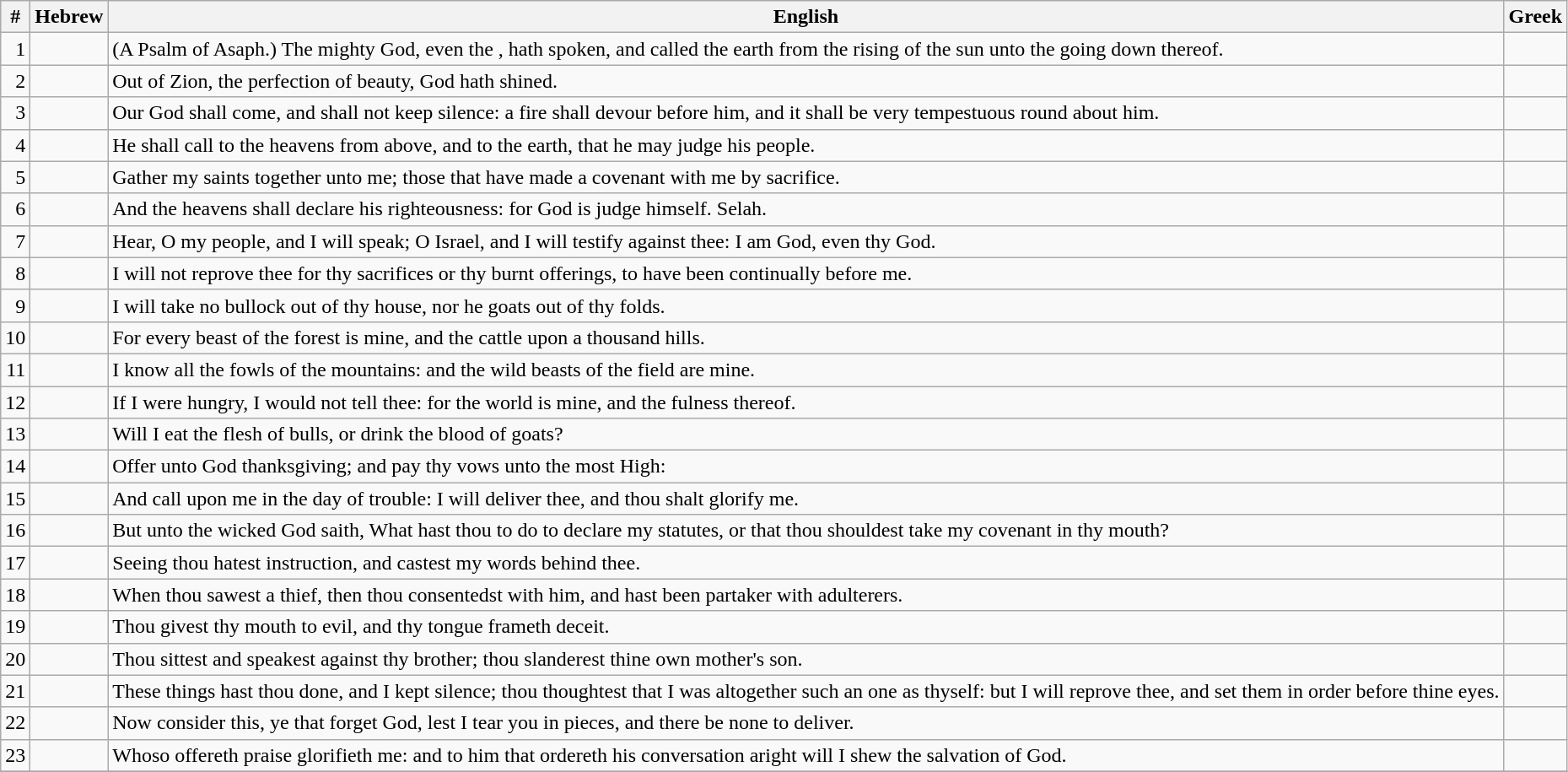<table class=wikitable>
<tr>
<th>#</th>
<th>Hebrew</th>
<th>English</th>
<th>Greek</th>
</tr>
<tr>
<td style="text-align:right">1</td>
<td style="text-align:right"></td>
<td>(A Psalm of Asaph.) The mighty God, even the , hath spoken, and called the earth from the rising of the sun unto the going down thereof.</td>
<td></td>
</tr>
<tr>
<td style="text-align:right">2</td>
<td style="text-align:right"></td>
<td>Out of Zion, the perfection of beauty, God hath shined.</td>
<td></td>
</tr>
<tr>
<td style="text-align:right">3</td>
<td style="text-align:right"></td>
<td>Our God shall come, and shall not keep silence: a fire shall devour before him, and it shall be very tempestuous round about him.</td>
<td></td>
</tr>
<tr>
<td style="text-align:right">4</td>
<td style="text-align:right"></td>
<td>He shall call to the heavens from above, and to the earth, that he may judge his people.</td>
<td></td>
</tr>
<tr>
<td style="text-align:right">5</td>
<td style="text-align:right"></td>
<td>Gather my saints together unto me; those that have made a covenant with me by sacrifice.</td>
<td></td>
</tr>
<tr>
<td style="text-align:right">6</td>
<td style="text-align:right"></td>
<td>And the heavens shall declare his righteousness: for God is judge himself. Selah.</td>
<td></td>
</tr>
<tr>
<td style="text-align:right">7</td>
<td style="text-align:right"></td>
<td>Hear, O my people, and I will speak; O Israel, and I will testify against thee: I am God, even thy God.</td>
<td></td>
</tr>
<tr>
<td style="text-align:right">8</td>
<td style="text-align:right"></td>
<td>I will not reprove thee for thy sacrifices or thy burnt offerings, to have been continually before me.</td>
<td></td>
</tr>
<tr>
<td style="text-align:right">9</td>
<td style="text-align:right"></td>
<td>I will take no bullock out of thy house, nor he goats out of thy folds.</td>
<td></td>
</tr>
<tr>
<td style="text-align:right">10</td>
<td style="text-align:right"></td>
<td>For every beast of the forest is mine, and the cattle upon a thousand hills.</td>
<td></td>
</tr>
<tr>
<td style="text-align:right">11</td>
<td style="text-align:right"></td>
<td>I know all the fowls of the mountains: and the wild beasts of the field are mine.</td>
<td></td>
</tr>
<tr>
<td style="text-align:right">12</td>
<td style="text-align:right"></td>
<td>If I were hungry, I would not tell thee: for the world is mine, and the fulness thereof.</td>
<td></td>
</tr>
<tr>
<td style="text-align:right">13</td>
<td style="text-align:right"></td>
<td>Will I eat the flesh of bulls, or drink the blood of goats?</td>
<td></td>
</tr>
<tr>
<td style="text-align:right">14</td>
<td style="text-align:right"></td>
<td>Offer unto God thanksgiving; and pay thy vows unto the most High:</td>
<td></td>
</tr>
<tr>
<td style="text-align:right">15</td>
<td style="text-align:right"></td>
<td>And call upon me in the day of trouble: I will deliver thee, and thou shalt glorify me.</td>
<td></td>
</tr>
<tr>
<td style="text-align:right">16</td>
<td style="text-align:right"></td>
<td>But unto the wicked God saith, What hast thou to do to declare my statutes, or that thou shouldest take my covenant in thy mouth?</td>
<td></td>
</tr>
<tr>
<td style="text-align:right">17</td>
<td style="text-align:right"></td>
<td>Seeing thou hatest instruction, and castest my words behind thee.</td>
<td></td>
</tr>
<tr>
<td style="text-align:right">18</td>
<td style="text-align:right"></td>
<td>When thou sawest a thief, then thou consentedst with him, and hast been partaker with adulterers.</td>
<td></td>
</tr>
<tr>
<td style="text-align:right">19</td>
<td style="text-align:right"></td>
<td>Thou givest thy mouth to evil, and thy tongue frameth deceit.</td>
<td></td>
</tr>
<tr>
<td style="text-align:right">20</td>
<td style="text-align:right"></td>
<td>Thou sittest and speakest against thy brother; thou slanderest thine own mother's son.</td>
<td></td>
</tr>
<tr>
<td style="text-align:right">21</td>
<td style="text-align:right"></td>
<td>These things hast thou done, and I kept silence; thou thoughtest that I was altogether such an one as thyself: but I will reprove thee, and set them in order before thine eyes.</td>
<td></td>
</tr>
<tr>
<td style="text-align:right">22</td>
<td style="text-align:right"></td>
<td>Now consider this, ye that forget God, lest I tear you in pieces, and there be none to deliver.</td>
<td></td>
</tr>
<tr>
<td style="text-align:right">23</td>
<td style="text-align:right"></td>
<td>Whoso offereth praise glorifieth me: and to him that ordereth his conversation aright will I shew the salvation of God.</td>
<td></td>
</tr>
<tr>
</tr>
</table>
